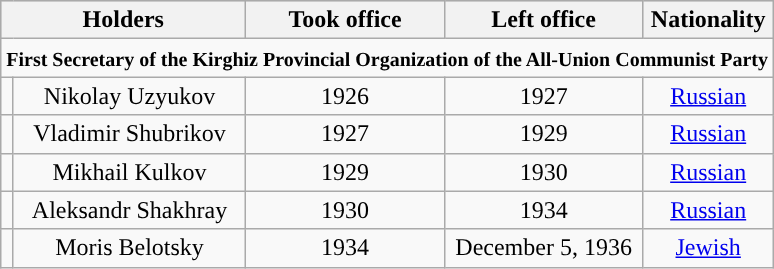<table class="wikitable" style="text-align:center">
<tr style="background:#cccccc">
<th colspan="2" width="150">Holders</th>
<th rowspan="1" width="125">Took office</th>
<th rowspan="1" width="125">Left office</th>
<th>Nationality</th>
</tr>
<tr>
<td colspan="5" align="center"><strong><small>First Secretary of the Kirghiz Provincial Organization of the All-Union Communist Party</small></strong></td>
</tr>
<tr>
<td rowspan="1" style="background-color: "></td>
<td rowspan=1>Nikolay Uzyukov<br></td>
<td rowspan=1>1926<br></td>
<td rowspan=1>1927<br></td>
<td rowspan=1><a href='#'>Russian</a><br></td>
</tr>
<tr>
<td rowspan="1" style="background-color: "></td>
<td rowspan=1>Vladimir Shubrikov<br></td>
<td rowspan=1>1927<br></td>
<td rowspan=1>1929<br></td>
<td rowspan=1><a href='#'>Russian</a><br></td>
</tr>
<tr>
<td rowspan="1" style="background-color: "></td>
<td rowspan=1>Mikhail Kulkov<br></td>
<td rowspan=1>1929<br></td>
<td rowspan=1>1930<br></td>
<td rowspan=1><a href='#'>Russian</a><br></td>
</tr>
<tr>
<td rowspan="1" style="background-color: "></td>
<td rowspan=1>Aleksandr Shakhray<br></td>
<td rowspan=1>1930<br></td>
<td rowspan=1>1934<br></td>
<td rowspan=1><a href='#'>Russian</a><br></td>
</tr>
<tr>
<td rowspan="1" style="background-color: "></td>
<td rowspan=1>Moris Belotsky<br></td>
<td rowspan=1>1934<br></td>
<td rowspan=1>December 5, 1936<br></td>
<td rowspan=1><a href='#'>Jewish</a><br></td>
</tr>
</table>
